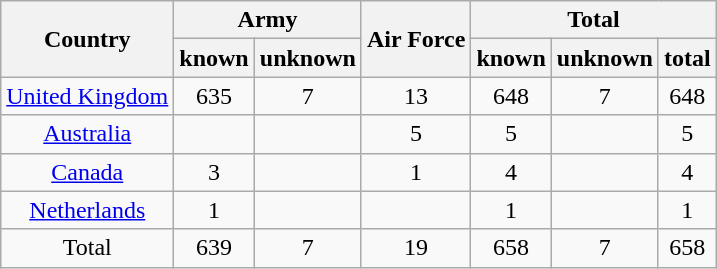<table class="wikitable" style="text-align:center;">
<tr>
<th rowspan="2">Country</th>
<th colspan="2">Army</th>
<th rowspan="2">Air Force</th>
<th colspan="3">Total</th>
</tr>
<tr>
<th>known</th>
<th>unknown</th>
<th>known</th>
<th>unknown</th>
<th>total</th>
</tr>
<tr>
<td><a href='#'>United Kingdom</a></td>
<td>635</td>
<td>7</td>
<td>13</td>
<td>648</td>
<td>7</td>
<td>648</td>
</tr>
<tr>
<td><a href='#'>Australia</a></td>
<td></td>
<td></td>
<td>5</td>
<td>5</td>
<td></td>
<td>5</td>
</tr>
<tr>
<td><a href='#'>Canada</a></td>
<td>3</td>
<td></td>
<td>1</td>
<td>4</td>
<td></td>
<td>4</td>
</tr>
<tr>
<td><a href='#'>Netherlands</a></td>
<td>1</td>
<td></td>
<td></td>
<td>1</td>
<td></td>
<td>1</td>
</tr>
<tr>
<td>Total</td>
<td>639</td>
<td>7</td>
<td>19</td>
<td>658</td>
<td>7</td>
<td>658</td>
</tr>
</table>
